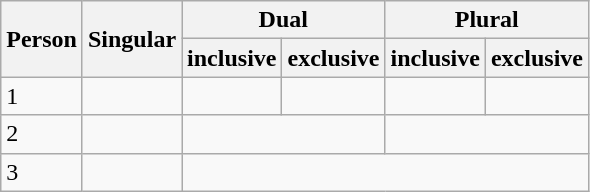<table class="wikitable">
<tr>
<th rowspan="2">Person</th>
<th rowspan="2">Singular</th>
<th colspan="2">Dual</th>
<th colspan="2">Plural</th>
</tr>
<tr>
<th>inclusive</th>
<th>exclusive</th>
<th>inclusive</th>
<th>exclusive</th>
</tr>
<tr>
<td>1</td>
<td></td>
<td></td>
<td></td>
<td></td>
<td></td>
</tr>
<tr>
<td>2</td>
<td></td>
<td colspan="2"></td>
<td colspan="2"></td>
</tr>
<tr>
<td>3</td>
<td></td>
<td colspan="4"></td>
</tr>
</table>
